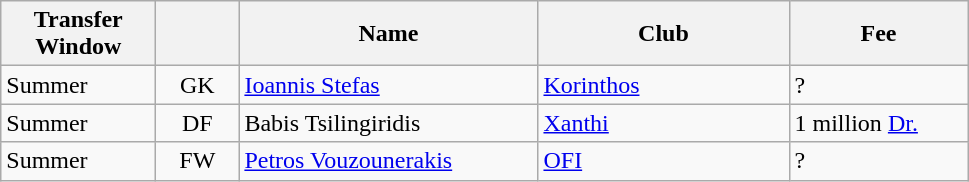<table class="wikitable plainrowheaders">
<tr>
<th scope="col" style="width:6em;">Transfer Window</th>
<th scope="col" style="width:3em;"></th>
<th scope="col" style="width:12em;">Name</th>
<th scope="col" style="width:10em;">Club</th>
<th scope="col" style="width:7em;">Fee</th>
</tr>
<tr>
<td>Summer</td>
<td align="center">GK</td>
<td> <a href='#'>Ioannis Stefas</a></td>
<td> <a href='#'>Korinthos</a></td>
<td>?</td>
</tr>
<tr>
<td>Summer</td>
<td align="center">DF</td>
<td> Babis Tsilingiridis</td>
<td> <a href='#'>Xanthi</a></td>
<td>1 million <a href='#'>Dr.</a></td>
</tr>
<tr>
<td>Summer</td>
<td align="center">FW</td>
<td> <a href='#'>Petros Vouzounerakis</a></td>
<td> <a href='#'>OFI</a></td>
<td>?</td>
</tr>
</table>
